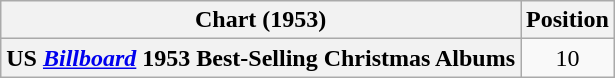<table class="wikitable plainrowheaders" style="text-align:center">
<tr>
<th>Chart (1953)</th>
<th>Position</th>
</tr>
<tr>
<th scope="row">US <em><a href='#'>Billboard</a></em> 1953 Best-Selling Christmas Albums</th>
<td>10</td>
</tr>
</table>
